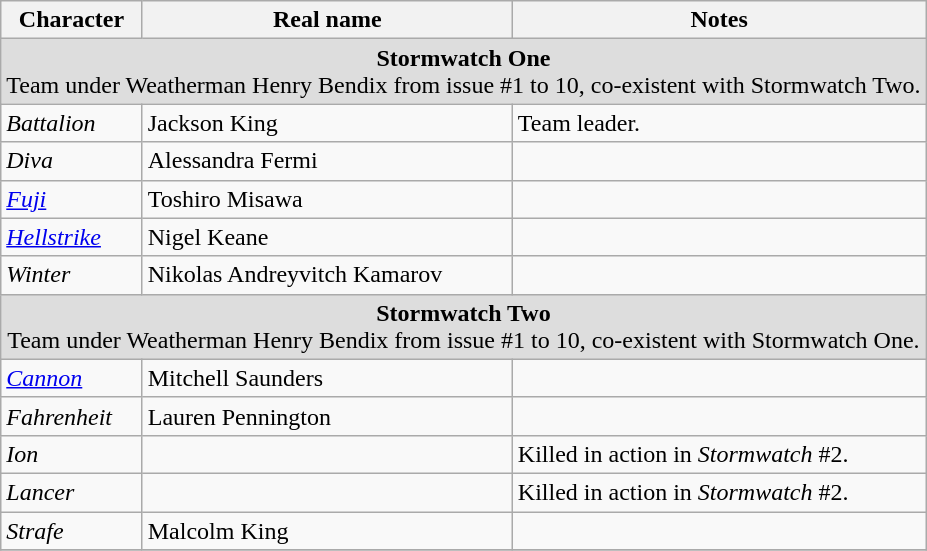<table class="wikitable">
<tr>
<th>Character</th>
<th>Real name</th>
<th>Notes</th>
</tr>
<tr bgcolor="#DDDDDD">
<td colspan=5 align=center><strong>Stormwatch One</strong><br>Team under Weatherman Henry Bendix from issue #1 to 10, co-existent with Stormwatch Two.</td>
</tr>
<tr>
<td><em>Battalion</em></td>
<td>Jackson King</td>
<td>Team leader.</td>
</tr>
<tr>
<td><em>Diva</em></td>
<td>Alessandra Fermi</td>
<td></td>
</tr>
<tr>
<td><em><a href='#'>Fuji</a></em></td>
<td>Toshiro Misawa</td>
<td></td>
</tr>
<tr>
<td><em><a href='#'>Hellstrike</a></em></td>
<td>Nigel Keane</td>
<td></td>
</tr>
<tr>
<td><em>Winter</em></td>
<td>Nikolas Andreyvitch Kamarov</td>
<td></td>
</tr>
<tr bgcolor="#DDDDDD">
<td colspan=5 align=center><strong>Stormwatch Two</strong><br>Team under Weatherman Henry Bendix from issue #1 to 10, co-existent with Stormwatch One.</td>
</tr>
<tr>
<td><em><a href='#'>Cannon</a></em></td>
<td>Mitchell Saunders</td>
<td></td>
</tr>
<tr>
<td><em>Fahrenheit</em></td>
<td>Lauren Pennington</td>
<td></td>
</tr>
<tr>
<td><em>Ion</em></td>
<td></td>
<td>Killed in action in <em>Stormwatch</em> #2.</td>
</tr>
<tr>
<td><em>Lancer</em></td>
<td></td>
<td>Killed in action in <em>Stormwatch</em> #2.</td>
</tr>
<tr>
<td><em>Strafe</em></td>
<td>Malcolm King</td>
<td></td>
</tr>
<tr>
</tr>
</table>
